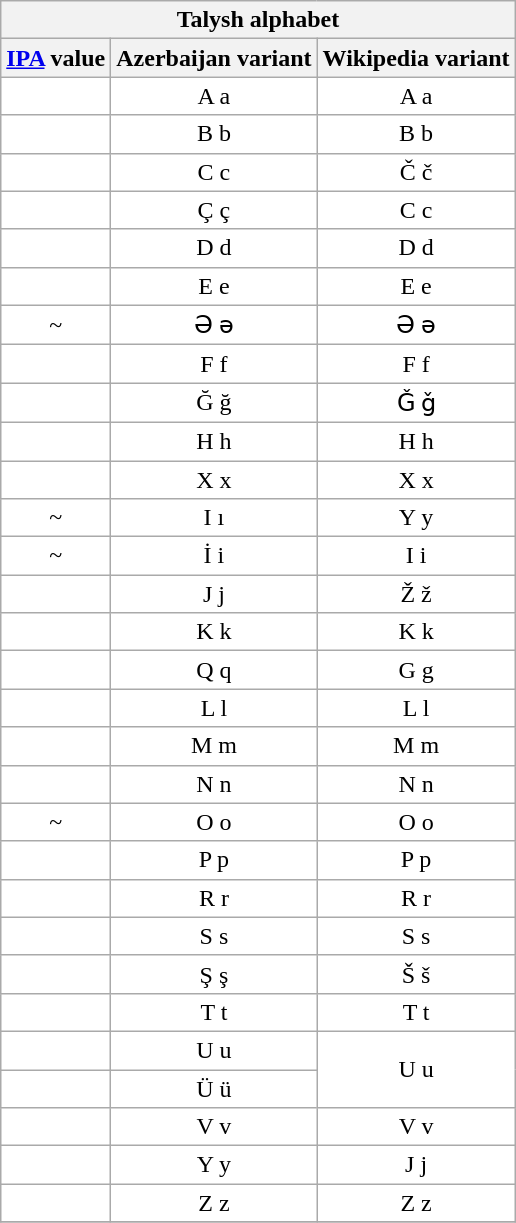<table class="wikitable" style="border:1px solid #aaa; border-collapse:collapse; text-align: center; background:white;">
<tr>
<th colspan="3">Talysh alphabet</th>
</tr>
<tr>
<th><a href='#'>IPA</a> value</th>
<th>Azerbaijan variant</th>
<th>Wikipedia variant</th>
</tr>
<tr>
<td></td>
<td>A a</td>
<td>A a</td>
</tr>
<tr>
<td></td>
<td>B b</td>
<td>B b</td>
</tr>
<tr>
<td></td>
<td>C c</td>
<td>Č č</td>
</tr>
<tr>
<td></td>
<td>Ç ç</td>
<td>C c</td>
</tr>
<tr>
<td></td>
<td>D d</td>
<td>D d</td>
</tr>
<tr>
<td></td>
<td>E e</td>
<td>E e</td>
</tr>
<tr>
<td>~</td>
<td>Ə ə</td>
<td>Ə ə</td>
</tr>
<tr>
<td></td>
<td>F f</td>
<td>F f</td>
</tr>
<tr>
<td></td>
<td>Ğ ğ</td>
<td>Ǧ ǧ</td>
</tr>
<tr>
<td></td>
<td>H h</td>
<td>H h</td>
</tr>
<tr>
<td></td>
<td>X x</td>
<td>X x</td>
</tr>
<tr>
<td>~</td>
<td>I ı</td>
<td>Y y</td>
</tr>
<tr>
<td>~</td>
<td>İ i</td>
<td>I i</td>
</tr>
<tr>
<td></td>
<td>J j</td>
<td>Ž ž</td>
</tr>
<tr>
<td></td>
<td>K k</td>
<td>K k</td>
</tr>
<tr>
<td></td>
<td>Q q</td>
<td>G g</td>
</tr>
<tr>
<td></td>
<td>L l</td>
<td>L l</td>
</tr>
<tr>
<td></td>
<td>M m</td>
<td>M m</td>
</tr>
<tr>
<td></td>
<td>N n</td>
<td>N n</td>
</tr>
<tr>
<td>~</td>
<td>O o</td>
<td>O o</td>
</tr>
<tr>
<td></td>
<td>P p</td>
<td>P p</td>
</tr>
<tr>
<td></td>
<td>R r</td>
<td>R r</td>
</tr>
<tr>
<td></td>
<td>S s</td>
<td>S s</td>
</tr>
<tr>
<td></td>
<td>Ş ş</td>
<td>Š š</td>
</tr>
<tr>
<td></td>
<td>T t</td>
<td>T t</td>
</tr>
<tr>
<td></td>
<td>U u</td>
<td rowspan="2">U u</td>
</tr>
<tr>
<td></td>
<td>Ü ü</td>
</tr>
<tr>
<td></td>
<td>V v</td>
<td>V v</td>
</tr>
<tr>
<td></td>
<td>Y y</td>
<td>J j</td>
</tr>
<tr>
<td></td>
<td>Z z</td>
<td>Z z</td>
</tr>
<tr>
</tr>
</table>
